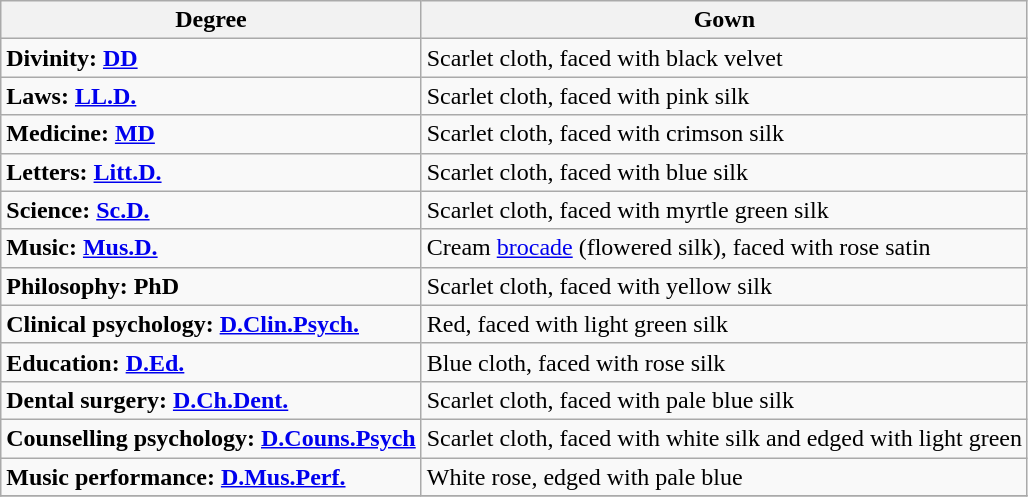<table class="wikitable">
<tr>
<th>Degree</th>
<th>Gown</th>
</tr>
<tr>
<td><strong>Divinity: <a href='#'>DD</a></strong></td>
<td>Scarlet cloth, faced with black velvet</td>
</tr>
<tr>
<td><strong>Laws: <a href='#'>LL.D.</a> </strong></td>
<td>Scarlet cloth, faced with pink silk</td>
</tr>
<tr>
<td><strong>Medicine: <a href='#'>MD</a> </strong></td>
<td>Scarlet cloth, faced with crimson silk</td>
</tr>
<tr>
<td><strong>Letters: <a href='#'>Litt.D.</a> </strong></td>
<td>Scarlet cloth, faced with blue silk</td>
</tr>
<tr>
<td><strong>Science: <a href='#'>Sc.D.</a> </strong></td>
<td>Scarlet cloth, faced with myrtle green silk</td>
</tr>
<tr>
<td><strong>Music: <a href='#'>Mus.D.</a> </strong></td>
<td>Cream <a href='#'>brocade</a> (flowered silk), faced with rose satin</td>
</tr>
<tr>
<td><strong>Philosophy: PhD </strong></td>
<td>Scarlet cloth, faced with yellow silk</td>
</tr>
<tr>
<td><strong>Clinical psychology: <a href='#'>D.Clin.Psych.</a> </strong></td>
<td>Red, faced with light green silk</td>
</tr>
<tr>
<td><strong>Education: <a href='#'>D.Ed.</a> </strong></td>
<td>Blue cloth, faced with rose silk</td>
</tr>
<tr>
<td><strong>Dental surgery: <a href='#'>D.Ch.Dent.</a> </strong></td>
<td>Scarlet cloth, faced with pale blue silk</td>
</tr>
<tr>
<td><strong>Counselling psychology: <a href='#'>D.Couns.Psych</a> </strong></td>
<td>Scarlet cloth, faced with white silk and edged with light green</td>
</tr>
<tr>
<td><strong>Music performance: <a href='#'>D.Mus.Perf.</a> </strong></td>
<td>White rose, edged with pale blue</td>
</tr>
<tr>
</tr>
</table>
